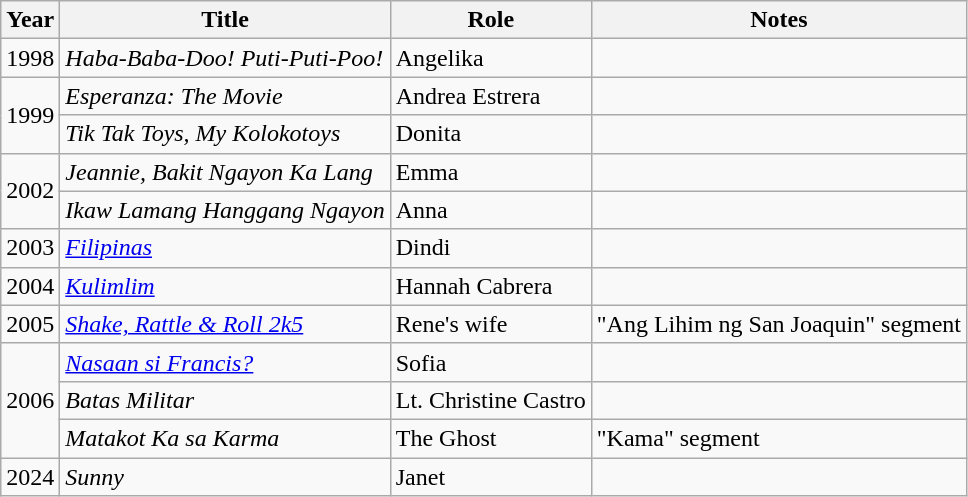<table class="wikitable sortable">
<tr>
<th>Year</th>
<th>Title</th>
<th>Role</th>
<th>Notes</th>
</tr>
<tr>
<td>1998</td>
<td><em>Haba-Baba-Doo! Puti-Puti-Poo!</em></td>
<td>Angelika</td>
<td></td>
</tr>
<tr>
<td rowspan="2">1999</td>
<td><em>Esperanza: The Movie</em></td>
<td>Andrea Estrera</td>
<td></td>
</tr>
<tr>
<td><em>Tik Tak Toys, My Kolokotoys</em></td>
<td>Donita</td>
<td></td>
</tr>
<tr>
<td rowspan="2">2002</td>
<td><em>Jeannie, Bakit Ngayon Ka Lang</em></td>
<td>Emma</td>
<td></td>
</tr>
<tr>
<td><em>Ikaw Lamang Hanggang Ngayon</em></td>
<td>Anna</td>
<td></td>
</tr>
<tr>
<td>2003</td>
<td><em><a href='#'>Filipinas</a></em></td>
<td>Dindi</td>
<td></td>
</tr>
<tr>
<td>2004</td>
<td><em><a href='#'>Kulimlim</a></em></td>
<td>Hannah Cabrera</td>
<td></td>
</tr>
<tr>
<td>2005</td>
<td><em><a href='#'>Shake, Rattle & Roll 2k5</a></em></td>
<td>Rene's wife</td>
<td>"Ang Lihim ng San Joaquin" segment</td>
</tr>
<tr>
<td rowspan="3">2006</td>
<td><em><a href='#'>Nasaan si Francis?</a></em></td>
<td>Sofia</td>
<td></td>
</tr>
<tr>
<td><em>Batas Militar</em></td>
<td>Lt. Christine Castro</td>
<td></td>
</tr>
<tr>
<td><em>Matakot Ka sa Karma</em></td>
<td>The Ghost</td>
<td>"Kama" segment</td>
</tr>
<tr>
<td>2024</td>
<td><em>Sunny</em></td>
<td>Janet</td>
</tr>
</table>
